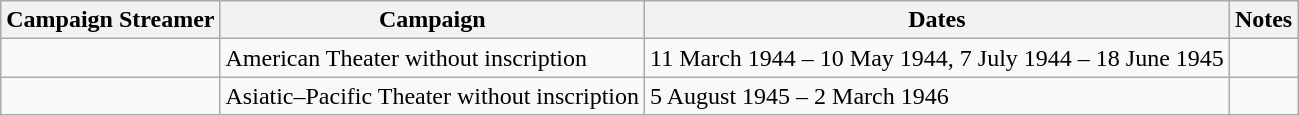<table class="wikitable">
<tr style="background:#efefef;">
<th>Campaign Streamer</th>
<th>Campaign</th>
<th>Dates</th>
<th>Notes</th>
</tr>
<tr>
<td></td>
<td>American Theater without inscription</td>
<td>11 March 1944 – 10 May 1944, 7 July 1944 – 18 June 1945</td>
<td></td>
</tr>
<tr>
<td></td>
<td>Asiatic–Pacific Theater without inscription</td>
<td>5 August 1945 – 2 March 1946</td>
<td></td>
</tr>
</table>
